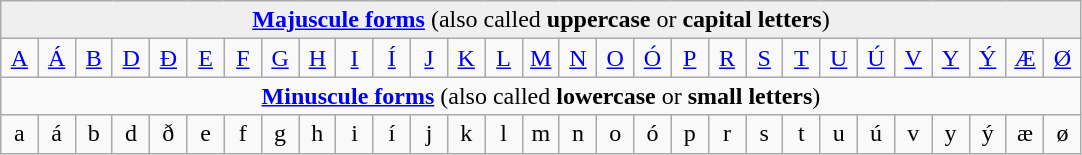<table class="wikitable" style="border-collapse:collapse;">
<tr>
<td bgcolor="#EFEFEF" align="center" colspan="29"><strong><a href='#'>Majuscule forms</a></strong> (also called <strong>uppercase</strong> or <strong>capital letters</strong>)</td>
</tr>
<tr>
<td width=3% align="center"><a href='#'>A</a></td>
<td width=3% align="center"><a href='#'>Á</a></td>
<td width=3% align="center"><a href='#'>B</a></td>
<td width=3% align="center"><a href='#'>D</a></td>
<td width=3% align="center"><a href='#'>Ð</a></td>
<td width=3% align="center"><a href='#'>E</a></td>
<td width=3% align="center"><a href='#'>F</a></td>
<td width=3% align="center"><a href='#'>G</a></td>
<td width=3% align="center"><a href='#'>H</a></td>
<td width=3% align="center"><a href='#'>I</a></td>
<td width=3% align="center"><a href='#'>Í</a></td>
<td width=3% align="center"><a href='#'>J</a></td>
<td width=3% align="center"><a href='#'>K</a></td>
<td width=3% align="center"><a href='#'>L</a></td>
<td width=3% align="center"><a href='#'>M</a></td>
<td width=3% align="center"><a href='#'>N</a></td>
<td width=3% align="center"><a href='#'>O</a></td>
<td width=3% align="center"><a href='#'>Ó</a></td>
<td width=3% align="center"><a href='#'>P</a></td>
<td width=3% align="center"><a href='#'>R</a></td>
<td width=3% align="center"><a href='#'>S</a></td>
<td width=3% align="center"><a href='#'>T</a></td>
<td width=3% align="center"><a href='#'>U</a></td>
<td width=3% align="center"><a href='#'>Ú</a></td>
<td width=3% align="center"><a href='#'>V</a></td>
<td width=3% align="center"><a href='#'>Y</a></td>
<td width=3% align="center"><a href='#'>Ý</a></td>
<td width=3% align="center"><a href='#'>Æ</a></td>
<td width=3% align="center"><a href='#'>Ø</a></td>
</tr>
<tr>
<td align="center" colspan="29"><strong><a href='#'>Minuscule forms</a></strong> (also called <strong>lowercase</strong> or <strong>small letters</strong>)</td>
</tr>
<tr>
<td align="center">a</td>
<td align="center">á</td>
<td align="center">b</td>
<td align="center">d</td>
<td align="center">ð</td>
<td align="center">e</td>
<td align="center">f</td>
<td align="center">g</td>
<td align="center">h</td>
<td align="center">i</td>
<td align="center">í</td>
<td align="center">j</td>
<td align="center">k</td>
<td align="center">l</td>
<td align="center">m</td>
<td align="center">n</td>
<td align="center">o</td>
<td align="center">ó</td>
<td align="center">p</td>
<td align="center">r</td>
<td align="center">s</td>
<td align="center">t</td>
<td align="center">u</td>
<td align="center">ú</td>
<td align="center">v</td>
<td align="center">y</td>
<td align="center">ý</td>
<td align="center">æ</td>
<td align="center">ø</td>
</tr>
</table>
